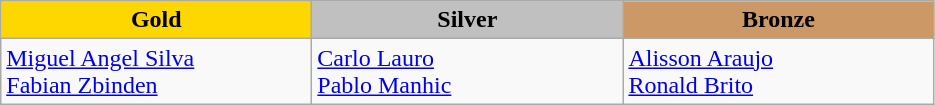<table class="wikitable" style="text-align:left">
<tr align="center">
<td width=200 bgcolor=gold><strong>Gold</strong></td>
<td width=200 bgcolor=silver><strong>Silver</strong></td>
<td width=200 bgcolor=CC9966><strong>Bronze</strong></td>
</tr>
<tr>
<td><a href='#'>Miguel Angel Silva</a><br><a href='#'>Fabian Zbinden</a><br><em></em></td>
<td><a href='#'>Carlo Lauro</a><br><a href='#'>Pablo Manhic</a><br><em></em></td>
<td><a href='#'>Alisson Araujo</a><br><a href='#'>Ronald Brito</a><br><em></em></td>
</tr>
</table>
